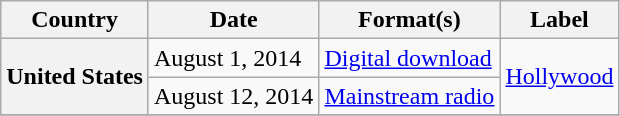<table class="wikitable plainrowheaders">
<tr>
<th scope="col">Country</th>
<th scope="col">Date</th>
<th scope="col">Format(s)</th>
<th scope="col">Label</th>
</tr>
<tr>
<th scope="row" rowspan="2">United States</th>
<td>August 1, 2014</td>
<td><a href='#'>Digital download</a></td>
<td rowspan="2"><a href='#'>Hollywood</a></td>
</tr>
<tr>
<td>August 12, 2014</td>
<td><a href='#'>Mainstream radio</a></td>
</tr>
<tr>
</tr>
</table>
